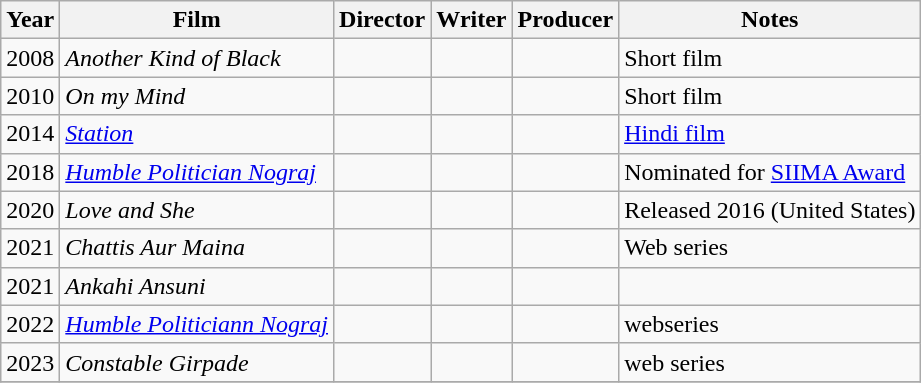<table class="wikitable sortable">
<tr>
<th>Year</th>
<th>Film</th>
<th>Director</th>
<th>Writer</th>
<th>Producer</th>
<th>Notes</th>
</tr>
<tr>
<td>2008</td>
<td><em>Another Kind of Black</em></td>
<td></td>
<td></td>
<td></td>
<td>Short film</td>
</tr>
<tr>
<td>2010</td>
<td><em>On my Mind</em></td>
<td></td>
<td></td>
<td></td>
<td>Short film</td>
</tr>
<tr>
<td>2014</td>
<td><em><a href='#'>Station</a></em></td>
<td></td>
<td></td>
<td></td>
<td><a href='#'>Hindi film</a></td>
</tr>
<tr>
<td>2018</td>
<td><em><a href='#'>Humble Politician Nograj</a></em></td>
<td></td>
<td></td>
<td></td>
<td>Nominated for <a href='#'>SIIMA Award</a></td>
</tr>
<tr>
<td>2020</td>
<td><em>Love and She</em></td>
<td></td>
<td></td>
<td></td>
<td>Released 2016 (United States)</td>
</tr>
<tr>
<td>2021</td>
<td><em>Chattis Aur Maina</em></td>
<td></td>
<td></td>
<td></td>
<td>Web series</td>
</tr>
<tr>
<td>2021</td>
<td><em>Ankahi Ansuni</em></td>
<td></td>
<td></td>
<td></td>
<td></td>
</tr>
<tr>
<td>2022</td>
<td><em><a href='#'>Humble Politiciann Nograj</a></em></td>
<td></td>
<td></td>
<td></td>
<td>webseries</td>
</tr>
<tr>
<td>2023</td>
<td><em>Constable Girpade</em></td>
<td></td>
<td></td>
<td></td>
<td>web series</td>
</tr>
<tr>
</tr>
</table>
